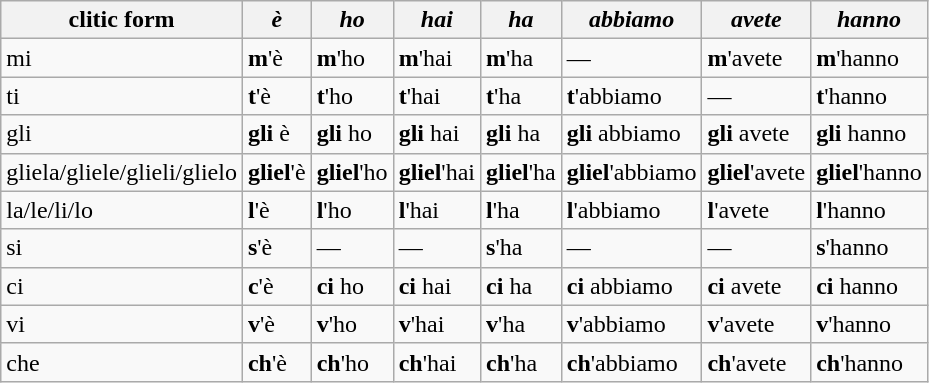<table class="wikitable">
<tr>
<th>clitic form</th>
<th><em>è</em></th>
<th><em>ho</em></th>
<th><em>hai</em></th>
<th><em>ha</em></th>
<th><em>abbiamo</em></th>
<th><em>avete</em></th>
<th><em>hanno</em></th>
</tr>
<tr>
<td>mi</td>
<td><strong>m</strong>'è</td>
<td><strong>m</strong>'ho</td>
<td><strong>m</strong>'hai</td>
<td><strong>m</strong>'ha</td>
<td>—</td>
<td><strong>m</strong>'avete</td>
<td><strong>m</strong>'hanno</td>
</tr>
<tr>
<td>ti</td>
<td><strong>t</strong>'è</td>
<td><strong>t</strong>'ho</td>
<td><strong>t</strong>'hai</td>
<td><strong>t</strong>'ha</td>
<td><strong>t</strong>'abbiamo</td>
<td>—</td>
<td><strong>t</strong>'hanno</td>
</tr>
<tr>
<td>gli</td>
<td><strong>gli</strong> è</td>
<td><strong>gli</strong> ho</td>
<td><strong>gli</strong> hai</td>
<td><strong>gli</strong> ha</td>
<td><strong>gli</strong> abbiamo</td>
<td><strong>gli</strong> avete</td>
<td><strong>gli</strong> hanno</td>
</tr>
<tr>
<td>gliela/gliele/glieli/glielo</td>
<td><strong>gliel</strong>'è</td>
<td><strong>gliel</strong>'ho</td>
<td><strong>gliel</strong>'hai</td>
<td><strong>gliel</strong>'ha</td>
<td><strong>gliel</strong>'abbiamo</td>
<td><strong>gliel</strong>'avete</td>
<td><strong>gliel</strong>'hanno</td>
</tr>
<tr>
<td>la/le/li/lo</td>
<td><strong>l</strong>'è</td>
<td><strong>l</strong>'ho</td>
<td><strong>l</strong>'hai</td>
<td><strong>l</strong>'ha</td>
<td><strong>l</strong>'abbiamo</td>
<td><strong>l</strong>'avete</td>
<td><strong>l</strong>'hanno</td>
</tr>
<tr>
<td>si</td>
<td><strong>s</strong>'è</td>
<td>—</td>
<td>—</td>
<td><strong>s</strong>'ha</td>
<td>—</td>
<td>—</td>
<td><strong>s</strong>'hanno</td>
</tr>
<tr>
<td>ci</td>
<td><strong>c</strong>'è</td>
<td><strong>ci</strong> ho</td>
<td><strong>ci</strong> hai</td>
<td><strong>ci</strong> ha</td>
<td><strong>ci</strong> abbiamo</td>
<td><strong>ci</strong> avete</td>
<td><strong>ci</strong> hanno</td>
</tr>
<tr>
<td>vi</td>
<td><strong>v</strong>'è</td>
<td><strong>v</strong>'ho</td>
<td><strong>v</strong>'hai</td>
<td><strong>v</strong>'ha</td>
<td><strong>v</strong>'abbiamo</td>
<td><strong>v</strong>'avete</td>
<td><strong>v</strong>'hanno</td>
</tr>
<tr>
<td>che</td>
<td><strong>ch</strong>'è</td>
<td><strong>ch</strong>'ho</td>
<td><strong>ch</strong>'hai</td>
<td><strong>ch</strong>'ha</td>
<td><strong>ch</strong>'abbiamo</td>
<td><strong>ch</strong>'avete</td>
<td><strong>ch</strong>'hanno</td>
</tr>
</table>
